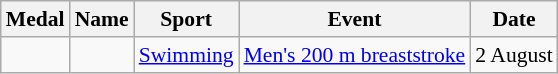<table class="wikitable sortable" style="font-size:90%">
<tr>
<th>Medal</th>
<th>Name</th>
<th>Sport</th>
<th>Event</th>
<th>Date</th>
</tr>
<tr>
<td></td>
<td></td>
<td><a href='#'>Swimming</a></td>
<td><a href='#'>Men's 200 m breaststroke</a></td>
<td>2 August</td>
</tr>
</table>
